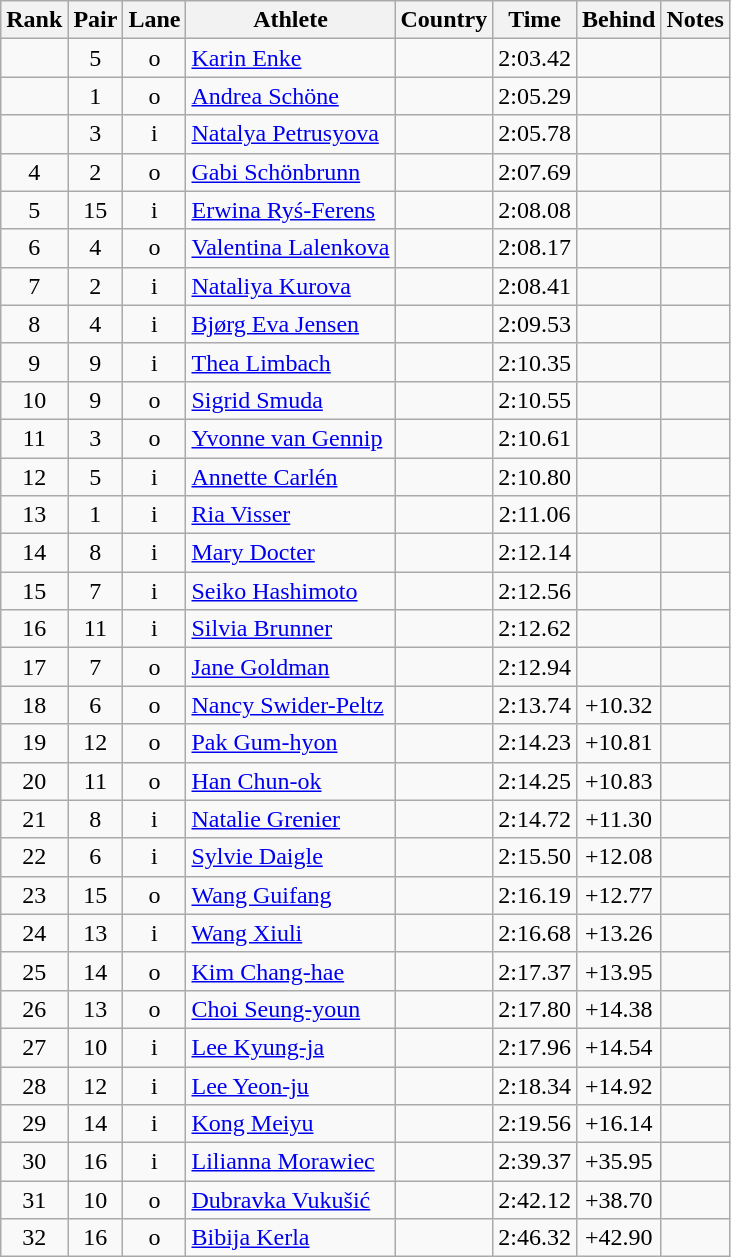<table class="wikitable sortable" style="text-align:center">
<tr>
<th>Rank</th>
<th>Pair</th>
<th>Lane</th>
<th>Athlete</th>
<th>Country</th>
<th>Time</th>
<th>Behind</th>
<th>Notes</th>
</tr>
<tr>
<td></td>
<td>5</td>
<td>o</td>
<td align=left><a href='#'>Karin Enke</a></td>
<td align=left></td>
<td>2:03.42</td>
<td></td>
<td></td>
</tr>
<tr>
<td></td>
<td>1</td>
<td>o</td>
<td align=left><a href='#'>Andrea Schöne</a></td>
<td align=left></td>
<td>2:05.29</td>
<td></td>
<td></td>
</tr>
<tr>
<td></td>
<td>3</td>
<td>i</td>
<td align=left><a href='#'>Natalya Petrusyova</a></td>
<td align=left></td>
<td>2:05.78</td>
<td></td>
<td></td>
</tr>
<tr>
<td>4</td>
<td>2</td>
<td>o</td>
<td align=left><a href='#'>Gabi Schönbrunn</a></td>
<td align=left></td>
<td>2:07.69</td>
<td></td>
<td></td>
</tr>
<tr>
<td>5</td>
<td>15</td>
<td>i</td>
<td align=left><a href='#'>Erwina Ryś-Ferens</a></td>
<td align=left></td>
<td>2:08.08</td>
<td></td>
<td></td>
</tr>
<tr>
<td>6</td>
<td>4</td>
<td>o</td>
<td align=left><a href='#'>Valentina Lalenkova</a></td>
<td align=left></td>
<td>2:08.17</td>
<td></td>
<td></td>
</tr>
<tr>
<td>7</td>
<td>2</td>
<td>i</td>
<td align=left><a href='#'>Nataliya Kurova</a></td>
<td align=left></td>
<td>2:08.41</td>
<td></td>
<td></td>
</tr>
<tr>
<td>8</td>
<td>4</td>
<td>i</td>
<td align=left><a href='#'>Bjørg Eva Jensen</a></td>
<td align=left></td>
<td>2:09.53</td>
<td></td>
<td></td>
</tr>
<tr>
<td>9</td>
<td>9</td>
<td>i</td>
<td align=left><a href='#'>Thea Limbach</a></td>
<td align=left></td>
<td>2:10.35</td>
<td></td>
<td></td>
</tr>
<tr>
<td>10</td>
<td>9</td>
<td>o</td>
<td align=left><a href='#'>Sigrid Smuda</a></td>
<td align=left></td>
<td>2:10.55</td>
<td></td>
<td></td>
</tr>
<tr>
<td>11</td>
<td>3</td>
<td>o</td>
<td align=left><a href='#'>Yvonne van Gennip</a></td>
<td align=left></td>
<td>2:10.61</td>
<td></td>
<td></td>
</tr>
<tr>
<td>12</td>
<td>5</td>
<td>i</td>
<td align=left><a href='#'>Annette Carlén</a></td>
<td align=left></td>
<td>2:10.80</td>
<td></td>
<td></td>
</tr>
<tr>
<td>13</td>
<td>1</td>
<td>i</td>
<td align=left><a href='#'>Ria Visser</a></td>
<td align=left></td>
<td>2:11.06</td>
<td></td>
<td></td>
</tr>
<tr>
<td>14</td>
<td>8</td>
<td>i</td>
<td align=left><a href='#'>Mary Docter</a></td>
<td align=left></td>
<td>2:12.14</td>
<td></td>
<td></td>
</tr>
<tr>
<td>15</td>
<td>7</td>
<td>i</td>
<td align=left><a href='#'>Seiko Hashimoto</a></td>
<td align=left></td>
<td>2:12.56</td>
<td></td>
<td></td>
</tr>
<tr>
<td>16</td>
<td>11</td>
<td>i</td>
<td align=left><a href='#'>Silvia Brunner</a></td>
<td align=left></td>
<td>2:12.62</td>
<td></td>
<td></td>
</tr>
<tr>
<td>17</td>
<td>7</td>
<td>o</td>
<td align=left><a href='#'>Jane Goldman</a></td>
<td align=left></td>
<td>2:12.94</td>
<td></td>
<td></td>
</tr>
<tr>
<td>18</td>
<td>6</td>
<td>o</td>
<td align=left><a href='#'>Nancy Swider-Peltz</a></td>
<td align=left></td>
<td>2:13.74</td>
<td>+10.32</td>
<td></td>
</tr>
<tr>
<td>19</td>
<td>12</td>
<td>o</td>
<td align=left><a href='#'>Pak Gum-hyon</a></td>
<td align=left></td>
<td>2:14.23</td>
<td>+10.81</td>
<td></td>
</tr>
<tr>
<td>20</td>
<td>11</td>
<td>o</td>
<td align=left><a href='#'>Han Chun-ok</a></td>
<td align=left></td>
<td>2:14.25</td>
<td>+10.83</td>
<td></td>
</tr>
<tr>
<td>21</td>
<td>8</td>
<td>i</td>
<td align=left><a href='#'>Natalie Grenier</a></td>
<td align=left></td>
<td>2:14.72</td>
<td>+11.30</td>
<td></td>
</tr>
<tr>
<td>22</td>
<td>6</td>
<td>i</td>
<td align=left><a href='#'>Sylvie Daigle</a></td>
<td align=left></td>
<td>2:15.50</td>
<td>+12.08</td>
<td></td>
</tr>
<tr>
<td>23</td>
<td>15</td>
<td>o</td>
<td align=left><a href='#'>Wang Guifang</a></td>
<td align=left></td>
<td>2:16.19</td>
<td>+12.77</td>
<td></td>
</tr>
<tr>
<td>24</td>
<td>13</td>
<td>i</td>
<td align=left><a href='#'>Wang Xiuli</a></td>
<td align=left></td>
<td>2:16.68</td>
<td>+13.26</td>
<td></td>
</tr>
<tr>
<td>25</td>
<td>14</td>
<td>o</td>
<td align=left><a href='#'>Kim Chang-hae</a></td>
<td align=left></td>
<td>2:17.37</td>
<td>+13.95</td>
<td></td>
</tr>
<tr>
<td>26</td>
<td>13</td>
<td>o</td>
<td align=left><a href='#'>Choi Seung-youn</a></td>
<td align=left></td>
<td>2:17.80</td>
<td>+14.38</td>
<td></td>
</tr>
<tr>
<td>27</td>
<td>10</td>
<td>i</td>
<td align=left><a href='#'>Lee Kyung-ja</a></td>
<td align=left></td>
<td>2:17.96</td>
<td>+14.54</td>
<td></td>
</tr>
<tr>
<td>28</td>
<td>12</td>
<td>i</td>
<td align=left><a href='#'>Lee Yeon-ju</a></td>
<td align=left></td>
<td>2:18.34</td>
<td>+14.92</td>
<td></td>
</tr>
<tr>
<td>29</td>
<td>14</td>
<td>i</td>
<td align=left><a href='#'>Kong Meiyu</a></td>
<td align=left></td>
<td>2:19.56</td>
<td>+16.14</td>
<td></td>
</tr>
<tr>
<td>30</td>
<td>16</td>
<td>i</td>
<td align=left><a href='#'>Lilianna Morawiec</a></td>
<td align=left></td>
<td>2:39.37</td>
<td>+35.95</td>
<td></td>
</tr>
<tr>
<td>31</td>
<td>10</td>
<td>o</td>
<td align=left><a href='#'>Dubravka Vukušić</a></td>
<td align=left></td>
<td>2:42.12</td>
<td>+38.70</td>
<td></td>
</tr>
<tr>
<td>32</td>
<td>16</td>
<td>o</td>
<td align=left><a href='#'>Bibija Kerla</a></td>
<td align=left></td>
<td>2:46.32</td>
<td>+42.90</td>
<td></td>
</tr>
</table>
